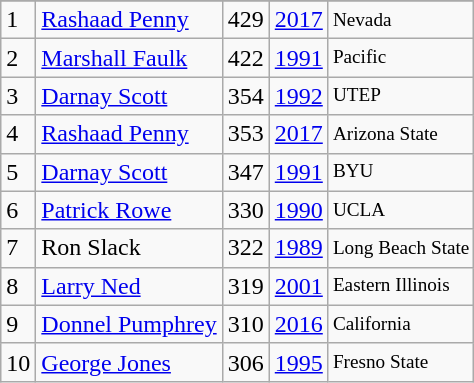<table class="wikitable">
<tr>
</tr>
<tr>
<td>1</td>
<td><a href='#'>Rashaad Penny</a></td>
<td><abbr>429</abbr></td>
<td><a href='#'>2017</a></td>
<td style="font-size:80%;">Nevada</td>
</tr>
<tr>
<td>2</td>
<td><a href='#'>Marshall Faulk</a></td>
<td><abbr>422</abbr></td>
<td><a href='#'>1991</a></td>
<td style="font-size:80%;">Pacific</td>
</tr>
<tr>
<td>3</td>
<td><a href='#'>Darnay Scott</a></td>
<td><abbr>354</abbr></td>
<td><a href='#'>1992</a></td>
<td style="font-size:80%;">UTEP</td>
</tr>
<tr>
<td>4</td>
<td><a href='#'>Rashaad Penny</a></td>
<td><abbr>353</abbr></td>
<td><a href='#'>2017</a></td>
<td style="font-size:80%;">Arizona State</td>
</tr>
<tr>
<td>5</td>
<td><a href='#'>Darnay Scott</a></td>
<td><abbr>347</abbr></td>
<td><a href='#'>1991</a></td>
<td style="font-size:80%;">BYU</td>
</tr>
<tr>
<td>6</td>
<td><a href='#'>Patrick Rowe</a></td>
<td><abbr>330</abbr></td>
<td><a href='#'>1990</a></td>
<td style="font-size:80%;">UCLA</td>
</tr>
<tr>
<td>7</td>
<td>Ron Slack</td>
<td><abbr>322</abbr></td>
<td><a href='#'>1989</a></td>
<td style="font-size:80%;">Long Beach State</td>
</tr>
<tr>
<td>8</td>
<td><a href='#'>Larry Ned</a></td>
<td><abbr>319</abbr></td>
<td><a href='#'>2001</a></td>
<td style="font-size:80%;">Eastern Illinois</td>
</tr>
<tr>
<td>9</td>
<td><a href='#'>Donnel Pumphrey</a></td>
<td><abbr>310</abbr></td>
<td><a href='#'>2016</a></td>
<td style="font-size:80%;">California</td>
</tr>
<tr>
<td>10</td>
<td><a href='#'>George Jones</a></td>
<td><abbr>306</abbr></td>
<td><a href='#'>1995</a></td>
<td style="font-size:80%;">Fresno State</td>
</tr>
</table>
